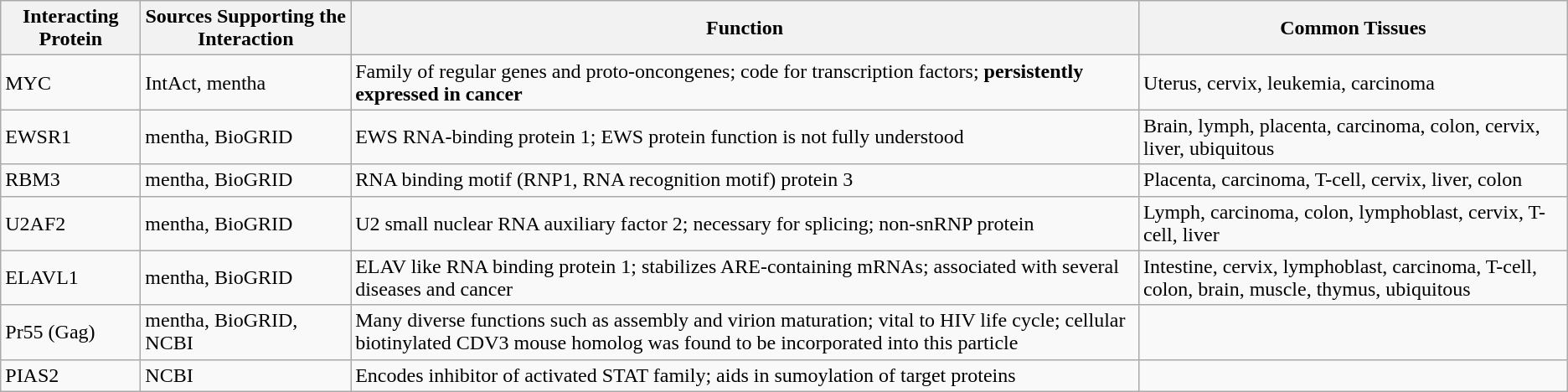<table class="wikitable">
<tr>
<th>Interacting  Protein</th>
<th>Sources  Supporting the Interaction</th>
<th>Function</th>
<th>Common  Tissues</th>
</tr>
<tr>
<td>MYC</td>
<td>IntAct,  mentha</td>
<td>Family  of regular genes and proto-oncongenes; code for transcription factors; <strong>persistently expressed in cancer</strong></td>
<td>Uterus,  cervix, leukemia, carcinoma</td>
</tr>
<tr>
<td>EWSR1</td>
<td>mentha,  BioGRID</td>
<td>EWS  RNA-binding protein 1; EWS protein function is not fully understood</td>
<td>Brain,  lymph, placenta, carcinoma, colon, cervix, liver, ubiquitous</td>
</tr>
<tr>
<td>RBM3</td>
<td>mentha,  BioGRID</td>
<td>RNA  binding motif (RNP1, RNA recognition motif) protein 3</td>
<td>Placenta,  carcinoma, T-cell, cervix, liver, colon</td>
</tr>
<tr>
<td>U2AF2</td>
<td>mentha,  BioGRID</td>
<td>U2  small nuclear RNA auxiliary factor 2; necessary for splicing; non-snRNP  protein</td>
<td>Lymph,  carcinoma, colon, lymphoblast, cervix, T-cell, liver</td>
</tr>
<tr>
<td>ELAVL1</td>
<td>mentha,  BioGRID</td>
<td>ELAV  like RNA binding protein 1; stabilizes ARE-containing mRNAs; associated with  several diseases and cancer</td>
<td>Intestine,  cervix, lymphoblast, carcinoma, T-cell, colon, brain, muscle, thymus,  ubiquitous</td>
</tr>
<tr>
<td>Pr55  (Gag)</td>
<td>mentha,  BioGRID, NCBI</td>
<td>Many  diverse functions such as assembly and virion maturation; vital to HIV life  cycle; cellular biotinylated CDV3 mouse homolog was found to be incorporated  into this particle</td>
<td></td>
</tr>
<tr>
<td>PIAS2</td>
<td>NCBI</td>
<td>Encodes  inhibitor of activated STAT family; aids in sumoylation of target proteins</td>
<td></td>
</tr>
</table>
